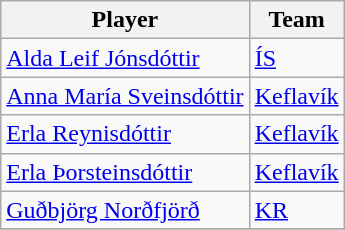<table class="wikitable sortable">
<tr>
<th align="center">Player</th>
<th align="center">Team</th>
</tr>
<tr>
<td> <a href='#'>Alda Leif Jónsdóttir</a></td>
<td><a href='#'>ÍS</a></td>
</tr>
<tr>
<td> <a href='#'>Anna María Sveinsdóttir</a></td>
<td><a href='#'>Keflavík</a></td>
</tr>
<tr>
<td> <a href='#'>Erla Reynisdóttir</a></td>
<td><a href='#'>Keflavík</a></td>
</tr>
<tr>
<td> <a href='#'>Erla Þorsteinsdóttir</a></td>
<td><a href='#'>Keflavík</a></td>
</tr>
<tr>
<td> <a href='#'>Guðbjörg Norðfjörð</a></td>
<td><a href='#'>KR</a></td>
</tr>
<tr>
</tr>
</table>
